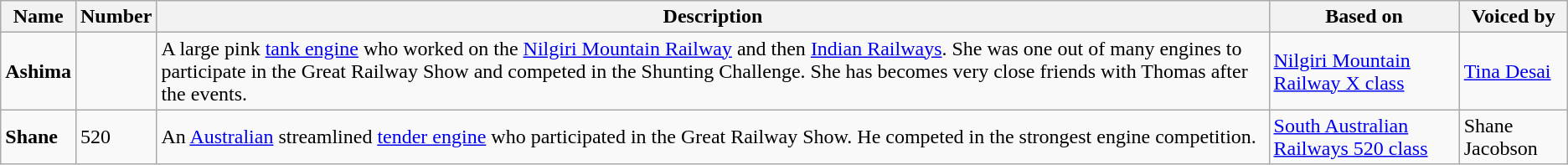<table class="wikitable">
<tr>
<th>Name</th>
<th>Number</th>
<th>Description</th>
<th>Based on</th>
<th>Voiced by</th>
</tr>
<tr>
<td><strong>Ashima</strong></td>
<td></td>
<td>A large pink <a href='#'>tank engine</a> who worked on the <a href='#'>Nilgiri Mountain Railway</a> and then <a href='#'>Indian Railways</a>. She was one out of many engines to participate in the Great Railway Show and competed in the Shunting Challenge. She has becomes very close friends with Thomas after the events.</td>
<td><a href='#'>Nilgiri Mountain Railway X class</a></td>
<td><a href='#'>Tina Desai</a></td>
</tr>
<tr>
<td><strong>Shane</strong></td>
<td>520</td>
<td>An <a href='#'>Australian</a> streamlined <a href='#'>tender engine</a> who participated in the Great Railway Show. He competed in the strongest engine competition.</td>
<td><a href='#'>South Australian Railways 520 class</a></td>
<td>Shane Jacobson</td>
</tr>
</table>
